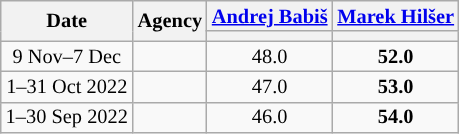<table class="wikitable" style=text-align:center;font-size:85%;line-height:14px;">
<tr>
<th rowspan="2">Date</th>
<th rowspan="2">Agency</th>
<th><a href='#'>Andrej Babiš</a></th>
<th><a href='#'>Marek Hilšer</a></th>
</tr>
<tr>
<th style="background:"></th>
<th style="background:"></th>
</tr>
<tr>
<td>9 Nov–7 Dec</td>
<td></td>
<td>48.0</td>
<td><strong>52.0</strong></td>
</tr>
<tr>
<td>1–31 Oct 2022</td>
<td></td>
<td>47.0</td>
<td><strong>53.0</strong></td>
</tr>
<tr>
<td>1–30 Sep 2022</td>
<td></td>
<td>46.0</td>
<td><strong>54.0</strong></td>
</tr>
</table>
